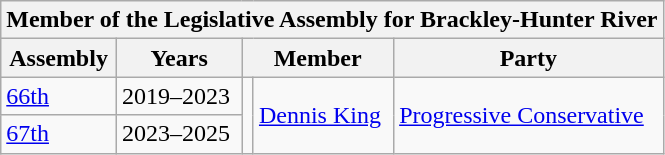<table class="wikitable" align=centre>
<tr>
<th colspan=5>Member of the Legislative Assembly for Brackley-Hunter River</th>
</tr>
<tr>
<th>Assembly</th>
<th>Years</th>
<th colspan="2">Member</th>
<th>Party</th>
</tr>
<tr>
<td><a href='#'>66th</a></td>
<td>2019–2023</td>
<td rowspan=2 ></td>
<td rowspan=2><a href='#'>Dennis King</a></td>
<td rowspan=2><a href='#'>Progressive Conservative</a></td>
</tr>
<tr>
<td><a href='#'>67th</a></td>
<td>2023–2025</td>
</tr>
</table>
